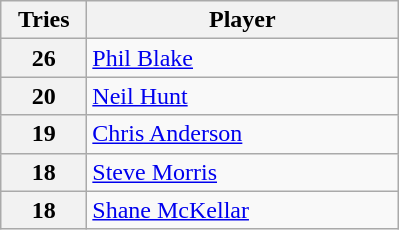<table class="wikitable" style="text-align:left;">
<tr>
<th width=50>Tries</th>
<th width=200>Player</th>
</tr>
<tr>
<th>26</th>
<td> <a href='#'>Phil Blake</a></td>
</tr>
<tr>
<th>20</th>
<td> <a href='#'>Neil Hunt</a></td>
</tr>
<tr>
<th>19</th>
<td> <a href='#'>Chris Anderson</a></td>
</tr>
<tr>
<th>18</th>
<td> <a href='#'>Steve Morris</a></td>
</tr>
<tr>
<th>18</th>
<td> <a href='#'>Shane McKellar</a></td>
</tr>
</table>
